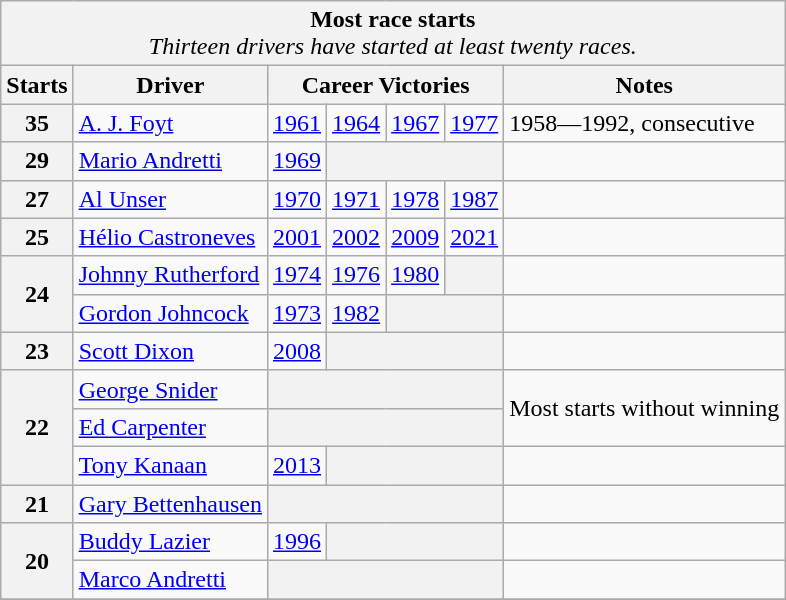<table class="wikitable">
<tr>
<td style="background:#F2F2F2;" align="center" colspan="7"><strong>Most race starts</strong><br><em>Thirteen drivers have started at least twenty races.</em></td>
</tr>
<tr>
<td style="background:#F2F2F2;" align="center"><strong>Starts</strong></td>
<td style="background:#F2F2F2;" align="center"><strong>Driver</strong></td>
<td style="background:#F2F2F2;" align="center" colspan="4"><strong>Career Victories</strong></td>
<td style="background:#F2F2F2;" align="center"><strong>Notes</strong></td>
</tr>
<tr>
<td style="background:#F2F2F2;" align="center"><strong>35</strong></td>
<td> <a href='#'>A. J. Foyt</a></td>
<td align="center"><a href='#'>1961</a></td>
<td align="center"><a href='#'>1964</a></td>
<td align="center"><a href='#'>1967</a></td>
<td align="center"><a href='#'>1977</a></td>
<td>1958—1992, consecutive</td>
</tr>
<tr>
<td style="background:#F2F2F2;" align="center"><strong>29</strong></td>
<td> <a href='#'>Mario Andretti</a></td>
<td align="center"><a href='#'>1969</a></td>
<td style="background:#F2F2F2;" align="center" colspan="3"> </td>
<td> </td>
</tr>
<tr>
<td style="background:#F2F2F2;" align="center"><strong>27</strong></td>
<td> <a href='#'>Al Unser</a></td>
<td align="center"><a href='#'>1970</a></td>
<td align="center"><a href='#'>1971</a></td>
<td align="center"><a href='#'>1978</a></td>
<td align="center"><a href='#'>1987</a></td>
<td> </td>
</tr>
<tr>
<td style="background:#F2F2F2;" align="center"><strong>25</strong></td>
<td> <a href='#'>Hélio Castroneves</a></td>
<td><a href='#'>2001</a></td>
<td><a href='#'>2002</a></td>
<td><a href='#'>2009</a></td>
<td><a href='#'>2021</a></td>
<td> </td>
</tr>
<tr>
<td style="background:#F2F2F2;" align="center" rowspan="2"><strong>24</strong></td>
<td> <a href='#'>Johnny Rutherford</a></td>
<td align="center"><a href='#'>1974</a></td>
<td align="center"><a href='#'>1976</a></td>
<td align="center"><a href='#'>1980</a></td>
<td style="background:#F2F2F2;" align="center"> </td>
<td> </td>
</tr>
<tr>
<td> <a href='#'>Gordon Johncock</a></td>
<td align="center"><a href='#'>1973</a></td>
<td align="center"><a href='#'>1982</a></td>
<td style="background:#F2F2F2;" align="center" colspan="2"> </td>
<td> </td>
</tr>
<tr>
<td style="background:#F2F2F2;" align="center"><strong>23</strong></td>
<td> <a href='#'>Scott Dixon</a></td>
<td><a href='#'>2008</a></td>
<td style="background:#F2F2F2;" align="center" colspan="3"> </td>
<td> </td>
</tr>
<tr>
<td style="background:#F2F2F2;" align="center" rowspan="3"><strong>22</strong></td>
<td> <a href='#'>George Snider</a></td>
<td style="background:#F2F2F2;" align="center" colspan="4"> </td>
<td rowspan="2">Most starts without winning</td>
</tr>
<tr>
<td> <a href='#'>Ed Carpenter</a></td>
<td style="background:#F2F2F2;" align="center" colspan="4"> </td>
</tr>
<tr>
<td> <a href='#'>Tony Kanaan</a></td>
<td><a href='#'>2013</a></td>
<td style="background:#F2F2F2;" align="center" colspan="3"> </td>
<td> </td>
</tr>
<tr>
<td style="background:#F2F2F2;" align="center"><strong>21</strong></td>
<td> <a href='#'>Gary Bettenhausen</a></td>
<td style="background:#F2F2F2;" align="center" colspan="4"> </td>
<td> </td>
</tr>
<tr>
<td style="background:#F2F2F2;" align="center" rowspan="2"><strong>20</strong></td>
<td> <a href='#'>Buddy Lazier</a></td>
<td><a href='#'>1996</a></td>
<td style="background:#F2F2F2;" align="center" colspan="3"> </td>
<td> </td>
</tr>
<tr>
<td> <a href='#'>Marco Andretti</a></td>
<td style="background:#F2F2F2;" align="center" colspan="4"> </td>
<td> </td>
</tr>
<tr>
</tr>
</table>
